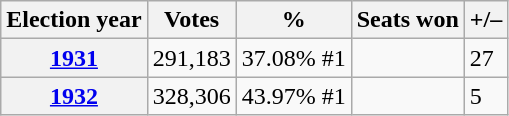<table class=wikitable style="text-align: right;">
<tr>
<th>Election year</th>
<th>Votes</th>
<th>%</th>
<th>Seats won</th>
<th>+/–</th>
</tr>
<tr>
<th><a href='#'>1931</a></th>
<td>291,183</td>
<td>37.08% #1</td>
<td align=left></td>
<td align=left> 27</td>
</tr>
<tr>
<th><a href='#'>1932</a></th>
<td>328,306</td>
<td>43.97% #1</td>
<td align=left></td>
<td align=left> 5</td>
</tr>
</table>
